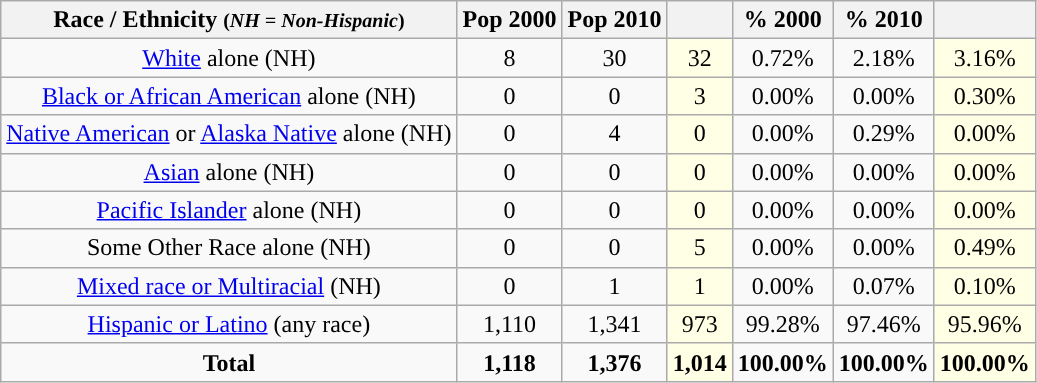<table class="wikitable" style="text-align:center;">
<tr>
<th>Race / Ethnicity <small>(<em>NH = Non-Hispanic</em>)</small></th>
<th>Pop 2000</th>
<th>Pop 2010</th>
<th></th>
<th>% 2000</th>
<th>% 2010</th>
<th></th>
</tr>
<tr>
<td><a href='#'>White</a> alone (NH)</td>
<td>8</td>
<td>30</td>
<td style='background: #ffffe6;'>32</td>
<td>0.72%</td>
<td>2.18%</td>
<td style='background: #ffffe6;'>3.16%</td>
</tr>
<tr>
<td><a href='#'>Black or African American</a> alone (NH)</td>
<td>0</td>
<td>0</td>
<td style='background: #ffffe6;'>3</td>
<td>0.00%</td>
<td>0.00%</td>
<td style='background: #ffffe6;'>0.30%</td>
</tr>
<tr>
<td><a href='#'>Native American</a> or <a href='#'>Alaska Native</a> alone (NH)</td>
<td>0</td>
<td>4</td>
<td style='background: #ffffe6;'>0</td>
<td>0.00%</td>
<td>0.29%</td>
<td style='background: #ffffe6;'>0.00%</td>
</tr>
<tr>
<td><a href='#'>Asian</a> alone (NH)</td>
<td>0</td>
<td>0</td>
<td style='background: #ffffe6;'>0</td>
<td>0.00%</td>
<td>0.00%</td>
<td style='background: #ffffe6;'>0.00%</td>
</tr>
<tr>
<td><a href='#'>Pacific Islander</a> alone (NH)</td>
<td>0</td>
<td>0</td>
<td style='background: #ffffe6;'>0</td>
<td>0.00%</td>
<td>0.00%</td>
<td style='background: #ffffe6;'>0.00%</td>
</tr>
<tr>
<td>Some Other Race alone (NH)</td>
<td>0</td>
<td>0</td>
<td style='background: #ffffe6;'>5</td>
<td>0.00%</td>
<td>0.00%</td>
<td style='background: #ffffe6;'>0.49%</td>
</tr>
<tr>
<td><a href='#'>Mixed race or Multiracial</a> (NH)</td>
<td>0</td>
<td>1</td>
<td style='background: #ffffe6;'>1</td>
<td>0.00%</td>
<td>0.07%</td>
<td style='background: #ffffe6;'>0.10%</td>
</tr>
<tr>
<td><a href='#'>Hispanic or Latino</a> (any race)</td>
<td>1,110</td>
<td>1,341</td>
<td style='background: #ffffe6;'>973</td>
<td>99.28%</td>
<td>97.46%</td>
<td style='background: #ffffe6;'>95.96%</td>
</tr>
<tr>
<td><strong>Total</strong></td>
<td><strong>1,118 </strong></td>
<td><strong>1,376</strong></td>
<td style='background: #ffffe6;'><strong>1,014</strong></td>
<td><strong>100.00%</strong></td>
<td><strong>100.00%</strong></td>
<td style='background: #ffffe6;'><strong>100.00%</strong></td>
</tr>
</table>
